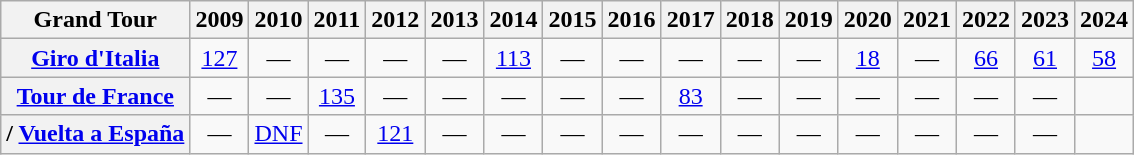<table class="wikitable plainrowheaders">
<tr>
<th scope="col">Grand Tour</th>
<th scope="col">2009</th>
<th scope="col">2010</th>
<th scope="col">2011</th>
<th scope="col">2012</th>
<th scope="col">2013</th>
<th scope="col">2014</th>
<th scope="col">2015</th>
<th scope="col">2016</th>
<th scope="col">2017</th>
<th scope="col">2018</th>
<th scope="col">2019</th>
<th scope="col">2020</th>
<th scope="col">2021</th>
<th scope="col">2022</th>
<th scope="col">2023</th>
<th>2024</th>
</tr>
<tr style="text-align:center;">
<th scope="row"> <a href='#'>Giro d'Italia</a></th>
<td><a href='#'>127</a></td>
<td>—</td>
<td>—</td>
<td>—</td>
<td>—</td>
<td><a href='#'>113</a></td>
<td>—</td>
<td>—</td>
<td>—</td>
<td>—</td>
<td>—</td>
<td><a href='#'>18</a></td>
<td>—</td>
<td><a href='#'>66</a></td>
<td><a href='#'>61</a></td>
<td><a href='#'>58</a></td>
</tr>
<tr style="text-align:center;">
<th scope="row"> <a href='#'>Tour de France</a></th>
<td>—</td>
<td>—</td>
<td><a href='#'>135</a></td>
<td>—</td>
<td>—</td>
<td>—</td>
<td>—</td>
<td>—</td>
<td><a href='#'>83</a></td>
<td>—</td>
<td>—</td>
<td>—</td>
<td>—</td>
<td>—</td>
<td>—</td>
<td></td>
</tr>
<tr style="text-align:center;">
<th scope="row">/ <a href='#'>Vuelta a España</a></th>
<td>—</td>
<td><a href='#'>DNF</a></td>
<td>—</td>
<td><a href='#'>121</a></td>
<td>—</td>
<td>—</td>
<td>—</td>
<td>—</td>
<td>—</td>
<td>—</td>
<td>—</td>
<td>—</td>
<td>—</td>
<td>—</td>
<td>—</td>
<td></td>
</tr>
</table>
